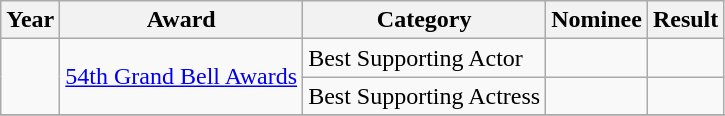<table class="wikitable sortable">
<tr>
<th>Year</th>
<th>Award</th>
<th>Category</th>
<th>Nominee</th>
<th>Result</th>
</tr>
<tr>
<td rowspan="2"></td>
<td rowspan="2"><a href='#'>54th Grand Bell Awards</a></td>
<td>Best Supporting Actor</td>
<td></td>
<td></td>
</tr>
<tr>
<td>Best Supporting Actress</td>
<td></td>
<td></td>
</tr>
<tr>
</tr>
</table>
